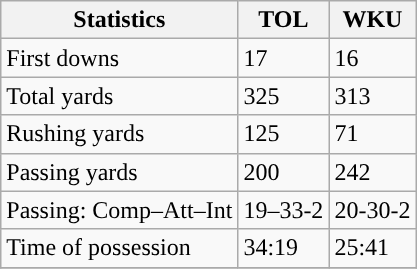<table class="wikitable" style="float: left;">
<tr>
<th>Statistics</th>
<th>TOL</th>
<th>WKU</th>
</tr>
<tr>
<td>First downs</td>
<td>17</td>
<td>16</td>
</tr>
<tr>
<td>Total yards</td>
<td>325</td>
<td>313</td>
</tr>
<tr>
<td>Rushing yards</td>
<td>125</td>
<td>71</td>
</tr>
<tr>
<td>Passing yards</td>
<td>200</td>
<td>242</td>
</tr>
<tr>
<td>Passing: Comp–Att–Int</td>
<td>19–33-2</td>
<td>20-30-2</td>
</tr>
<tr>
<td>Time of possession</td>
<td>34:19</td>
<td>25:41</td>
</tr>
<tr>
</tr>
</table>
